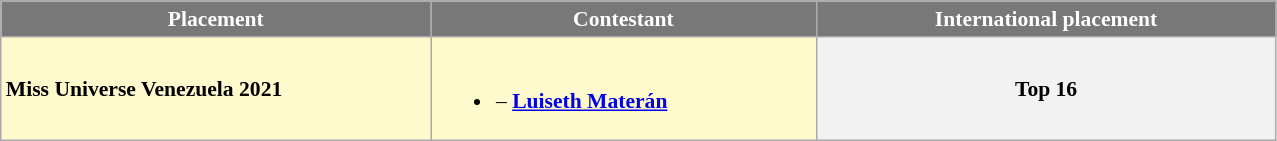<table class="wikitable sortable" style="font-size: 90%;">
<tr>
<th width="280" style="background-color:#787878;color:#FFFFFF;">Placement</th>
<th width="250" style="background-color:#787878;color:#FFFFFF;">Contestant</th>
<th width="300" style="background-color:#787878;color:#FFFFFF;">International placement</th>
</tr>
<tr style="background:#FFFACD;">
<td><strong>Miss Universe Venezuela 2021</strong></td>
<td><br><ul><li><strong></strong> – <strong><a href='#'>Luiseth Materán</a></strong></li></ul></td>
<th>Top 16</th>
</tr>
</table>
